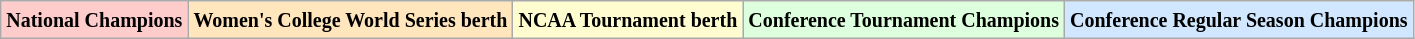<table class="wikitable">
<tr>
<td bgcolor="#FFCCCC"><small><strong>National Champions</strong></small></td>
<td bgcolor="#FFE6BD"><small><strong>Women's College World Series berth</strong></small></td>
<td bgcolor="#FFFDD0"><small><strong>NCAA Tournament berth</strong></small></td>
<td bgcolor="#DDFFDD"><small><strong>Conference Tournament Champions</strong></small></td>
<td bgcolor="#D0E7FF"><small><strong>Conference Regular Season Champions</strong></small></td>
</tr>
</table>
